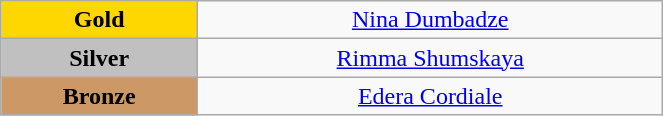<table class="wikitable" style="text-align:center; " width="35%">
<tr>
<td bgcolor="gold"><strong>Gold</strong></td>
<td><a href='#'>Nina Dumbadze</a><br>  <small><em></em></small></td>
</tr>
<tr>
<td bgcolor="silver"><strong>Silver</strong></td>
<td><a href='#'>Rimma Shumskaya</a><br>  <small><em></em></small></td>
</tr>
<tr>
<td bgcolor="CC9966"><strong>Bronze</strong></td>
<td><a href='#'>Edera Cordiale</a><br>  <small><em></em></small></td>
</tr>
</table>
